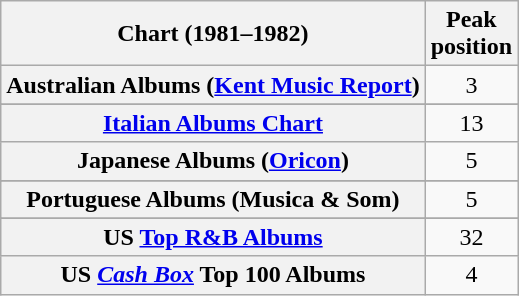<table class="wikitable plainrowheaders sortable" style="text-align:center;">
<tr>
<th scope="col">Chart (1981–1982)</th>
<th scope="col">Peak<br>position</th>
</tr>
<tr>
<th scope="row">Australian Albums (<a href='#'>Kent Music Report</a>)</th>
<td>3</td>
</tr>
<tr>
</tr>
<tr>
</tr>
<tr>
</tr>
<tr>
<th scope="row"><a href='#'>Italian Albums Chart</a></th>
<td>13</td>
</tr>
<tr>
<th scope="row">Japanese Albums (<a href='#'>Oricon</a>)</th>
<td>5</td>
</tr>
<tr>
</tr>
<tr>
</tr>
<tr>
<th scope="row">Portuguese Albums (Musica & Som)</th>
<td>5</td>
</tr>
<tr>
</tr>
<tr>
</tr>
<tr>
</tr>
<tr>
<th scope="row">US <a href='#'>Top R&B Albums</a></th>
<td>32</td>
</tr>
<tr>
<th scope="row">US <em><a href='#'>Cash Box</a></em> Top 100 Albums</th>
<td align="center">4</td>
</tr>
</table>
